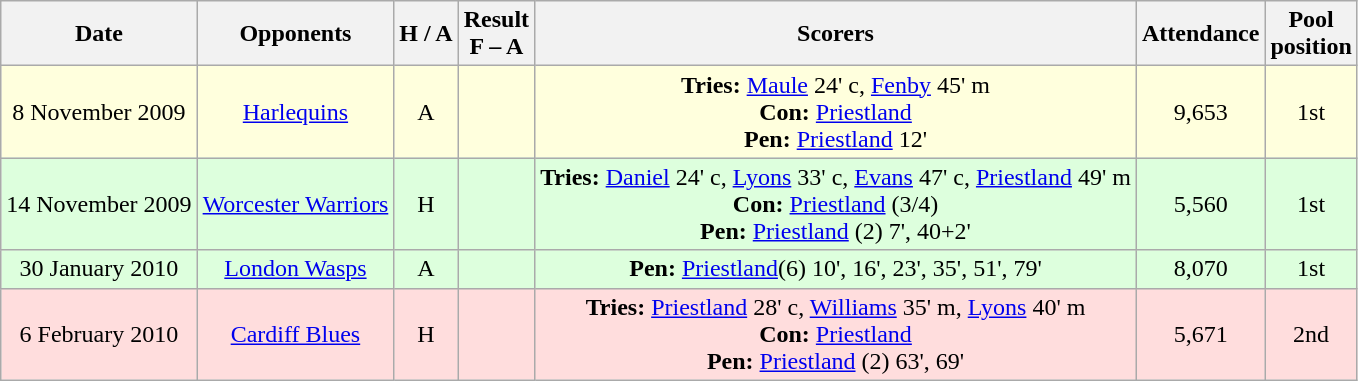<table class="wikitable" style="text-align:center">
<tr>
<th>Date</th>
<th>Opponents</th>
<th>H / A</th>
<th>Result<br>F – A</th>
<th>Scorers</th>
<th>Attendance</th>
<th>Pool<br>position</th>
</tr>
<tr bgcolor="#ffffdd">
<td>8 November 2009</td>
<td><a href='#'>Harlequins</a></td>
<td>A</td>
<td></td>
<td><strong>Tries:</strong> <a href='#'>Maule</a> 24' c, <a href='#'>Fenby</a> 45' m<br><strong>Con:</strong> <a href='#'>Priestland</a><br><strong>Pen:</strong> <a href='#'>Priestland</a> 12'</td>
<td>9,653</td>
<td>1st</td>
</tr>
<tr bgcolor="#ddffdd">
<td>14 November 2009</td>
<td><a href='#'>Worcester Warriors</a></td>
<td>H</td>
<td></td>
<td><strong>Tries:</strong> <a href='#'>Daniel</a> 24' c, <a href='#'>Lyons</a> 33' c, <a href='#'>Evans</a> 47' c, <a href='#'>Priestland</a> 49' m<br><strong>Con:</strong> <a href='#'>Priestland</a> (3/4)<br><strong>Pen:</strong> <a href='#'>Priestland</a> (2) 7', 40+2'</td>
<td>5,560</td>
<td>1st</td>
</tr>
<tr bgcolor="ddffdd">
<td>30 January 2010</td>
<td><a href='#'>London Wasps</a></td>
<td>A</td>
<td></td>
<td><strong>Pen:</strong> <a href='#'>Priestland</a>(6) 10', 16', 23', 35', 51', 79'</td>
<td>8,070</td>
<td>1st</td>
</tr>
<tr bgcolor="ffdddd">
<td>6 February 2010</td>
<td><a href='#'>Cardiff Blues</a></td>
<td>H</td>
<td></td>
<td><strong>Tries:</strong> <a href='#'>Priestland</a> 28' c, <a href='#'>Williams</a> 35' m, <a href='#'>Lyons</a> 40' m<br><strong>Con:</strong> <a href='#'>Priestland</a><br><strong>Pen:</strong> <a href='#'>Priestland</a> (2) 63', 69'</td>
<td>5,671</td>
<td>2nd</td>
</tr>
</table>
